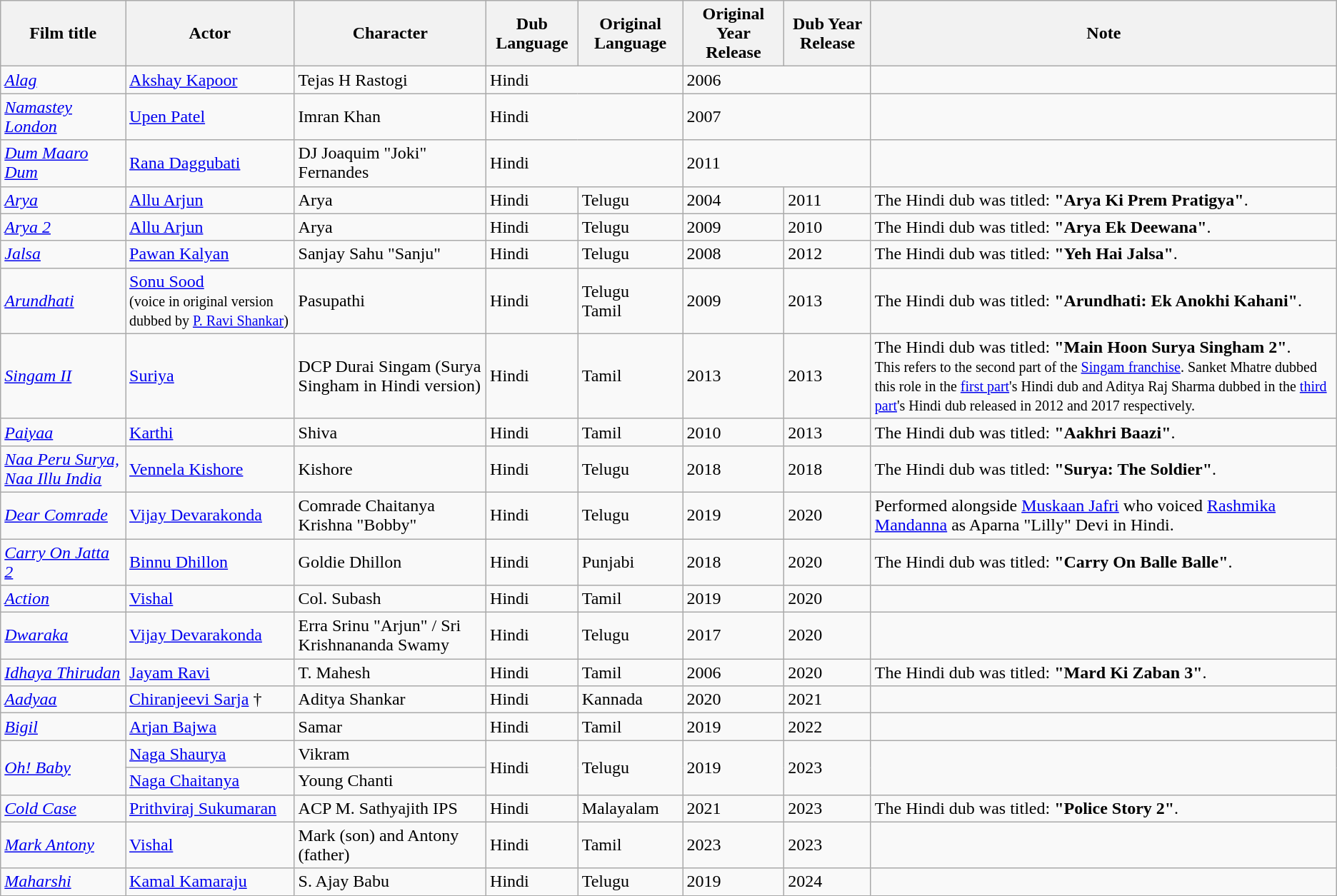<table class="wikitable sortable">
<tr>
<th>Film title</th>
<th>Actor</th>
<th>Character</th>
<th>Dub Language</th>
<th>Original Language</th>
<th>Original Year Release</th>
<th>Dub Year Release</th>
<th>Note</th>
</tr>
<tr>
<td><em><a href='#'>Alag</a></em></td>
<td><a href='#'>Akshay Kapoor</a></td>
<td>Tejas H Rastogi</td>
<td colspan="2">Hindi</td>
<td colspan="2">2006</td>
<td></td>
</tr>
<tr>
<td><em><a href='#'>Namastey London</a></em></td>
<td><a href='#'>Upen Patel</a></td>
<td>Imran Khan</td>
<td colspan="2">Hindi</td>
<td colspan="2">2007</td>
<td></td>
</tr>
<tr>
<td><a href='#'><em>Dum Maaro Dum</em></a></td>
<td><a href='#'>Rana Daggubati</a></td>
<td>DJ Joaquim "Joki" Fernandes</td>
<td colspan="2">Hindi</td>
<td colspan="2">2011</td>
<td></td>
</tr>
<tr>
<td><em><a href='#'>Arya</a></em></td>
<td><a href='#'>Allu Arjun</a></td>
<td>Arya</td>
<td>Hindi</td>
<td>Telugu</td>
<td>2004</td>
<td>2011</td>
<td>The Hindi dub was titled: <strong>"Arya Ki Prem Pratigya"</strong>.</td>
</tr>
<tr>
<td><em><a href='#'>Arya 2</a></em></td>
<td><a href='#'>Allu Arjun</a></td>
<td>Arya</td>
<td>Hindi</td>
<td>Telugu</td>
<td>2009</td>
<td>2010</td>
<td>The Hindi dub was titled: <strong>"Arya Ek Deewana"</strong>.</td>
</tr>
<tr>
<td><em><a href='#'>Jalsa</a></em></td>
<td><a href='#'>Pawan Kalyan</a></td>
<td>Sanjay Sahu "Sanju"</td>
<td>Hindi</td>
<td>Telugu</td>
<td>2008</td>
<td>2012</td>
<td>The Hindi dub was titled: <strong>"Yeh Hai Jalsa"</strong>.</td>
</tr>
<tr>
<td><a href='#'><em>Arundhati</em></a></td>
<td><a href='#'>Sonu Sood</a><br><small>(voice in original version dubbed by <a href='#'>P. Ravi Shankar</a>)</small></td>
<td>Pasupathi</td>
<td>Hindi</td>
<td>Telugu <br> Tamil</td>
<td>2009</td>
<td>2013</td>
<td>The Hindi dub was titled: <strong>"Arundhati: Ek Anokhi Kahani"</strong>.</td>
</tr>
<tr>
<td><em><a href='#'>Singam II</a></em></td>
<td><a href='#'>Suriya</a></td>
<td>DCP Durai Singam (Surya Singham in Hindi version)</td>
<td>Hindi</td>
<td>Tamil</td>
<td>2013</td>
<td>2013</td>
<td>The Hindi dub was titled: <strong>"Main Hoon Surya Singham 2"</strong>.<br><small>This refers to the second part of the <a href='#'>Singam franchise</a>. Sanket Mhatre dubbed this role in the <a href='#'>first part</a>'s Hindi dub and Aditya Raj Sharma dubbed in the <a href='#'>third part</a>'s Hindi dub released in 2012 and 2017 respectively.</small></td>
</tr>
<tr>
<td><em><a href='#'>Paiyaa</a></em></td>
<td><a href='#'>Karthi</a></td>
<td>Shiva</td>
<td>Hindi</td>
<td>Tamil</td>
<td>2010</td>
<td>2013</td>
<td>The Hindi dub was titled: <strong>"Aakhri Baazi"</strong>.</td>
</tr>
<tr>
<td><em><a href='#'>Naa Peru Surya, Naa Illu India</a></em></td>
<td><a href='#'>Vennela Kishore</a></td>
<td>Kishore</td>
<td>Hindi</td>
<td>Telugu</td>
<td>2018</td>
<td>2018</td>
<td>The Hindi dub was titled: <strong>"Surya: The Soldier"</strong>.</td>
</tr>
<tr>
<td><em><a href='#'>Dear Comrade</a></em></td>
<td><a href='#'>Vijay Devarakonda</a></td>
<td>Comrade Chaitanya Krishna "Bobby"</td>
<td>Hindi</td>
<td>Telugu</td>
<td>2019</td>
<td>2020</td>
<td>Performed alongside <a href='#'>Muskaan Jafri</a> who voiced <a href='#'>Rashmika Mandanna</a> as Aparna "Lilly" Devi in Hindi.</td>
</tr>
<tr>
<td><em><a href='#'>Carry On Jatta 2</a></em></td>
<td><a href='#'>Binnu Dhillon</a></td>
<td>Goldie Dhillon</td>
<td>Hindi</td>
<td>Punjabi</td>
<td>2018</td>
<td>2020</td>
<td>The Hindi dub was titled: <strong>"Carry On Balle Balle"</strong>.</td>
</tr>
<tr>
<td><a href='#'><em>Action</em></a></td>
<td><a href='#'>Vishal</a></td>
<td>Col. Subash</td>
<td>Hindi</td>
<td>Tamil</td>
<td>2019</td>
<td>2020</td>
<td></td>
</tr>
<tr>
<td><a href='#'><em>Dwaraka</em></a></td>
<td><a href='#'>Vijay Devarakonda</a></td>
<td>Erra Srinu "Arjun" / Sri Krishnananda Swamy</td>
<td>Hindi</td>
<td>Telugu</td>
<td>2017</td>
<td>2020</td>
<td></td>
</tr>
<tr>
<td><em><a href='#'>Idhaya Thirudan</a></em></td>
<td><a href='#'>Jayam Ravi</a></td>
<td>T. Mahesh</td>
<td>Hindi</td>
<td>Tamil</td>
<td>2006</td>
<td>2020</td>
<td>The Hindi dub was titled: <strong>"Mard Ki Zaban 3"</strong>.</td>
</tr>
<tr>
<td><em><a href='#'>Aadyaa</a></em></td>
<td><a href='#'>Chiranjeevi Sarja</a> †</td>
<td>Aditya Shankar</td>
<td>Hindi</td>
<td>Kannada</td>
<td>2020</td>
<td>2021</td>
<td></td>
</tr>
<tr>
<td><em><a href='#'>Bigil</a></em></td>
<td><a href='#'>Arjan Bajwa</a></td>
<td>Samar</td>
<td>Hindi</td>
<td>Tamil</td>
<td>2019</td>
<td>2022</td>
<td></td>
</tr>
<tr>
<td rowspan="2"><a href='#'><em>Oh! Baby</em></a></td>
<td><a href='#'>Naga Shaurya</a></td>
<td>Vikram</td>
<td rowspan="2">Hindi</td>
<td rowspan="2">Telugu</td>
<td rowspan="2">2019</td>
<td rowspan="2">2023</td>
<td rowspan="2"></td>
</tr>
<tr>
<td><a href='#'>Naga Chaitanya</a></td>
<td>Young Chanti</td>
</tr>
<tr>
<td><a href='#'><em>Cold Case</em></a></td>
<td><a href='#'>Prithviraj Sukumaran</a></td>
<td>ACP M. Sathyajith IPS</td>
<td>Hindi</td>
<td>Malayalam</td>
<td>2021</td>
<td>2023</td>
<td>The Hindi dub was titled: <strong>"Police Story 2"</strong>.</td>
</tr>
<tr>
<td><a href='#'><em>Mark Antony</em></a></td>
<td><a href='#'>Vishal</a></td>
<td>Mark (son) and Antony (father)</td>
<td>Hindi</td>
<td>Tamil</td>
<td>2023</td>
<td>2023</td>
<td></td>
</tr>
<tr>
<td><a href='#'><em>Maharshi</em></a></td>
<td><a href='#'>Kamal Kamaraju</a></td>
<td>S. Ajay Babu</td>
<td>Hindi</td>
<td>Telugu</td>
<td>2019</td>
<td>2024</td>
<td></td>
</tr>
</table>
